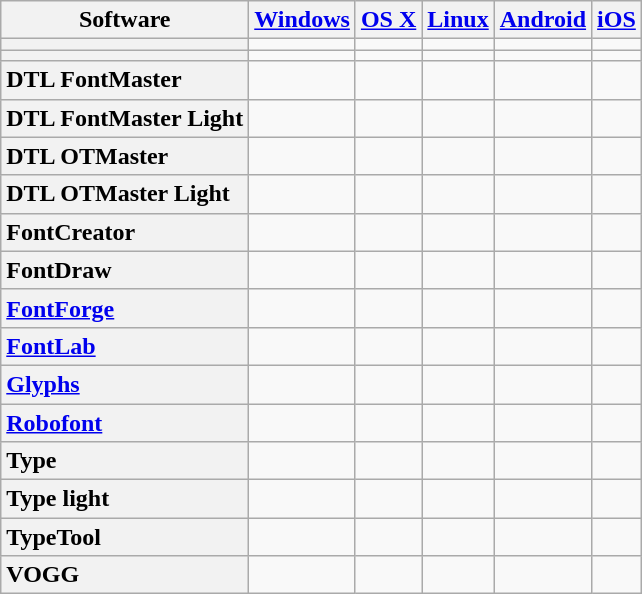<table class="wikitable sortable" style="text-align: center;">
<tr>
<th>Software</th>
<th><a href='#'>Windows</a></th>
<th><a href='#'>OS X</a></th>
<th><a href='#'>Linux</a></th>
<th><a href='#'>Android</a></th>
<th><a href='#'>iOS</a></th>
</tr>
<tr>
<th style="text-align:left"></th>
<td></td>
<td></td>
<td></td>
<td></td>
<td></td>
</tr>
<tr>
<th style="text-align:left"></th>
<td></td>
<td></td>
<td></td>
<td></td>
<td></td>
</tr>
<tr>
<th style="text-align:left">DTL FontMaster</th>
<td></td>
<td></td>
<td></td>
<td></td>
<td></td>
</tr>
<tr>
<th style="text-align:left">DTL FontMaster Light</th>
<td></td>
<td></td>
<td></td>
<td></td>
<td></td>
</tr>
<tr>
<th style="text-align:left">DTL OTMaster</th>
<td></td>
<td></td>
<td></td>
<td></td>
<td></td>
</tr>
<tr>
<th style="text-align:left">DTL OTMaster Light</th>
<td></td>
<td></td>
<td></td>
<td></td>
<td></td>
</tr>
<tr>
<th style="text-align:left">FontCreator</th>
<td></td>
<td></td>
<td></td>
<td></td>
<td></td>
</tr>
<tr>
<th style="text-align:left">FontDraw</th>
<td></td>
<td></td>
<td></td>
<td></td>
<td></td>
</tr>
<tr>
<th style="text-align:left"><a href='#'>FontForge</a></th>
<td></td>
<td></td>
<td></td>
<td></td>
<td></td>
</tr>
<tr>
<th style="text-align:left"><a href='#'>FontLab</a></th>
<td></td>
<td></td>
<td></td>
<td></td>
<td></td>
</tr>
<tr>
<th style="text-align:left"><a href='#'>Glyphs</a></th>
<td></td>
<td></td>
<td></td>
<td></td>
<td></td>
</tr>
<tr>
<th style="text-align:left"><a href='#'> Robofont</a></th>
<td></td>
<td></td>
<td></td>
<td></td>
<td></td>
</tr>
<tr>
<th style="text-align:left">Type</th>
<td></td>
<td></td>
<td></td>
<td></td>
<td></td>
</tr>
<tr>
<th style="text-align:left">Type light</th>
<td></td>
<td></td>
<td></td>
<td></td>
<td></td>
</tr>
<tr>
<th style="text-align:left">TypeTool</th>
<td></td>
<td></td>
<td></td>
<td></td>
<td></td>
</tr>
<tr>
<th style="text-align:left">VOGG</th>
<td></td>
<td></td>
<td></td>
<td></td>
<td></td>
</tr>
</table>
